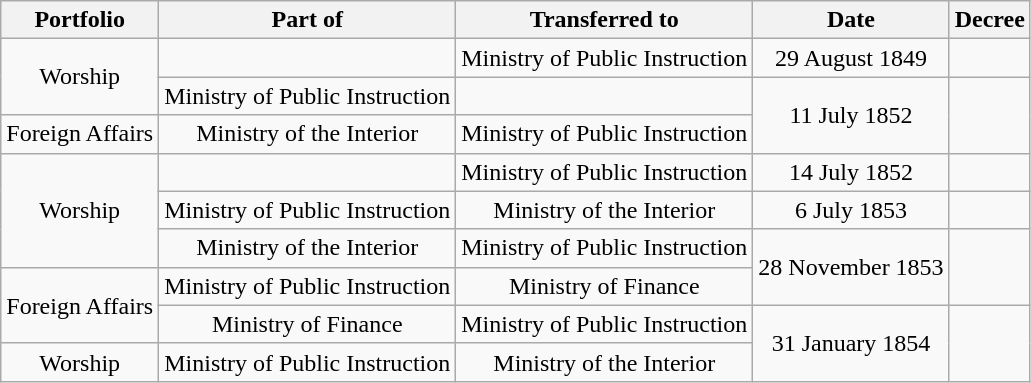<table class="wikitable sortable" style="text-align:center;">
<tr>
<th>Portfolio</th>
<th>Part of</th>
<th>Transferred to</th>
<th>Date</th>
<th>Decree</th>
</tr>
<tr>
<td rowspan=2>Worship</td>
<td></td>
<td>Ministry of Public Instruction</td>
<td>29 August 1849</td>
<td></td>
</tr>
<tr>
<td>Ministry of Public Instruction</td>
<td></td>
<td rowspan=2>11 July 1852</td>
<td rowspan=2></td>
</tr>
<tr>
<td>Foreign Affairs</td>
<td>Ministry of the Interior</td>
<td>Ministry of Public Instruction</td>
</tr>
<tr>
<td rowspan=3>Worship</td>
<td></td>
<td>Ministry of Public Instruction</td>
<td>14 July 1852</td>
<td></td>
</tr>
<tr>
<td>Ministry of Public Instruction</td>
<td>Ministry of the Interior</td>
<td>6 July 1853</td>
<td></td>
</tr>
<tr>
<td>Ministry of the Interior</td>
<td>Ministry of Public Instruction</td>
<td rowspan=2>28 November 1853</td>
<td rowspan=2></td>
</tr>
<tr>
<td rowspan=2>Foreign Affairs</td>
<td>Ministry of Public Instruction</td>
<td>Ministry of Finance</td>
</tr>
<tr>
<td>Ministry of Finance</td>
<td>Ministry of Public Instruction</td>
<td rowspan=2>31 January 1854</td>
<td rowspan=2></td>
</tr>
<tr>
<td>Worship</td>
<td>Ministry of Public Instruction</td>
<td>Ministry of the Interior</td>
</tr>
</table>
